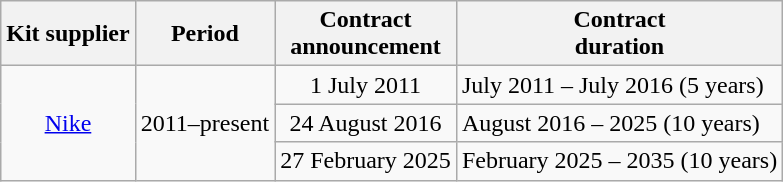<table class="wikitable" style="text-align:left;">
<tr>
<th>Kit supplier</th>
<th>Period</th>
<th>Contract<br>announcement</th>
<th>Contract<br>duration</th>
</tr>
<tr>
<td rowspan="3" style="text-align:center;"><a href='#'>Nike</a></td>
<td rowspan=3>2011–present</td>
<td style="text-align:center;">1 July 2011</td>
<td>July 2011 – July 2016 (5 years)</td>
</tr>
<tr>
<td style="text-align:center;">24 August 2016</td>
<td>August 2016 – 2025 (10 years)</td>
</tr>
<tr>
<td style="text-align:center;">27 February 2025</td>
<td>February 2025 – 2035 (10 years)</td>
</tr>
</table>
